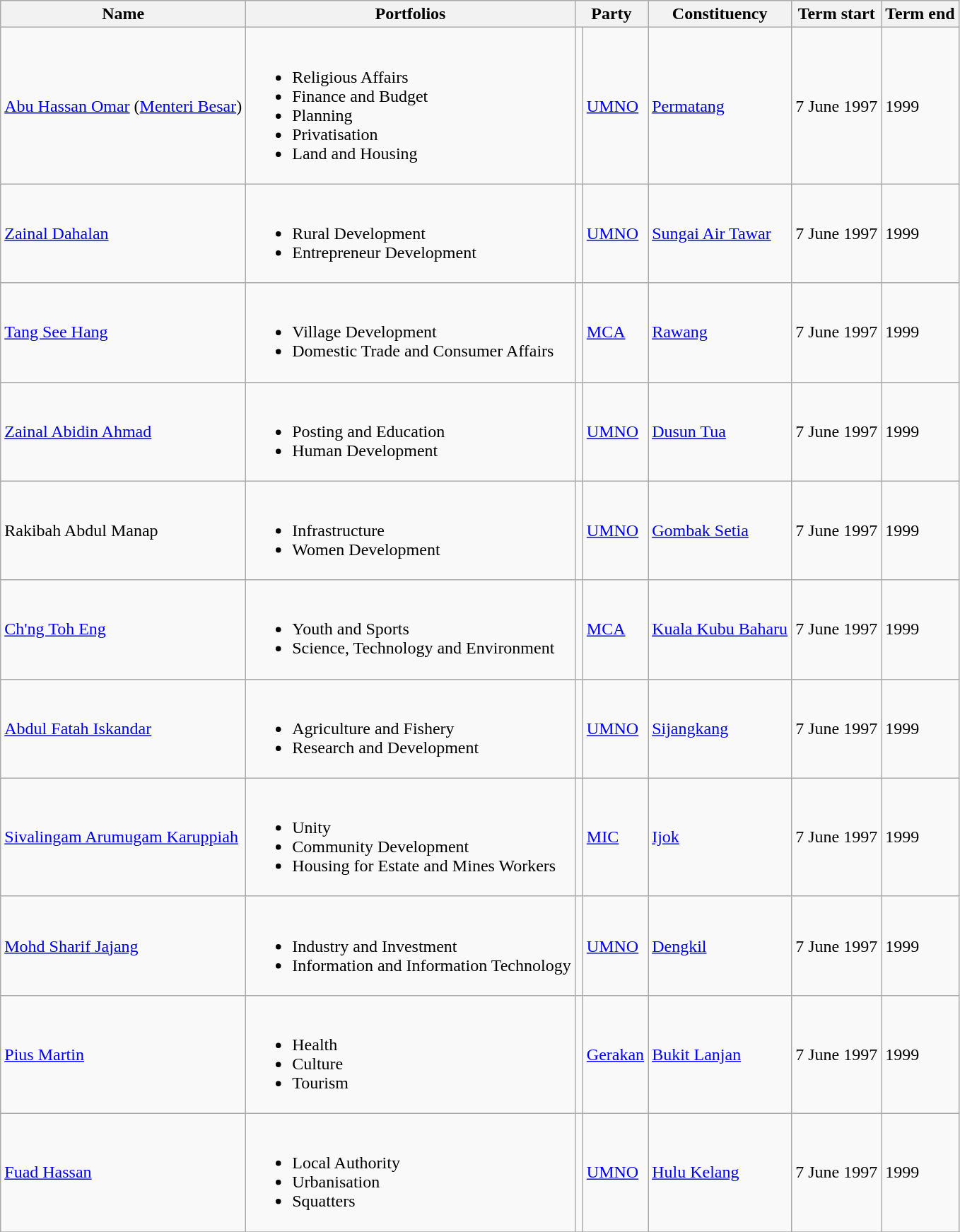<table class="wikitable">
<tr>
<th>Name</th>
<th>Portfolios</th>
<th colspan=2>Party</th>
<th>Constituency</th>
<th>Term start</th>
<th>Term end</th>
</tr>
<tr>
<td><a href='#'>Abu Hassan Omar</a> (<a href='#'>Menteri Besar</a>)</td>
<td><br><ul><li>Religious Affairs</li><li>Finance and Budget</li><li>Planning</li><li>Privatisation</li><li>Land and Housing</li></ul></td>
<td bgcolor=></td>
<td><a href='#'>UMNO</a></td>
<td><a href='#'>Permatang</a></td>
<td>7 June 1997</td>
<td>1999</td>
</tr>
<tr>
<td><a href='#'>Zainal Dahalan</a></td>
<td><br><ul><li>Rural Development</li><li>Entrepreneur Development</li></ul></td>
<td bgcolor=></td>
<td><a href='#'>UMNO</a></td>
<td><a href='#'>Sungai Air Tawar</a></td>
<td>7 June 1997</td>
<td>1999</td>
</tr>
<tr>
<td><a href='#'>Tang See Hang</a></td>
<td><br><ul><li>Village Development</li><li>Domestic Trade and Consumer Affairs</li></ul></td>
<td bgcolor=></td>
<td><a href='#'>MCA</a></td>
<td><a href='#'>Rawang</a></td>
<td>7 June 1997</td>
<td>1999</td>
</tr>
<tr>
<td><a href='#'>Zainal Abidin Ahmad</a></td>
<td><br><ul><li>Posting and Education</li><li>Human Development</li></ul></td>
<td bgcolor=></td>
<td><a href='#'>UMNO</a></td>
<td><a href='#'>Dusun Tua</a></td>
<td>7 June 1997</td>
<td>1999</td>
</tr>
<tr>
<td>Rakibah Abdul Manap</td>
<td><br><ul><li>Infrastructure</li><li>Women Development</li></ul></td>
<td bgcolor=></td>
<td><a href='#'>UMNO</a></td>
<td><a href='#'>Gombak Setia</a></td>
<td>7 June 1997</td>
<td>1999</td>
</tr>
<tr>
<td><a href='#'>Ch'ng Toh Eng</a></td>
<td><br><ul><li>Youth and Sports</li><li>Science, Technology and Environment</li></ul></td>
<td bgcolor=></td>
<td><a href='#'>MCA</a></td>
<td><a href='#'>Kuala Kubu Baharu</a></td>
<td>7 June 1997</td>
<td>1999</td>
</tr>
<tr>
<td><a href='#'>Abdul Fatah Iskandar</a></td>
<td><br><ul><li>Agriculture and Fishery</li><li>Research and Development</li></ul></td>
<td bgcolor=></td>
<td><a href='#'>UMNO</a></td>
<td><a href='#'>Sijangkang</a></td>
<td>7 June 1997</td>
<td>1999</td>
</tr>
<tr>
<td><a href='#'>Sivalingam Arumugam Karuppiah</a></td>
<td><br><ul><li>Unity</li><li>Community Development</li><li>Housing for Estate and Mines Workers</li></ul></td>
<td bgcolor=></td>
<td><a href='#'>MIC</a></td>
<td><a href='#'>Ijok</a></td>
<td>7 June 1997</td>
<td>1999</td>
</tr>
<tr>
<td><a href='#'>Mohd Sharif Jajang</a></td>
<td><br><ul><li>Industry and Investment</li><li>Information and Information Technology</li></ul></td>
<td bgcolor=></td>
<td><a href='#'>UMNO</a></td>
<td><a href='#'>Dengkil</a></td>
<td>7 June 1997</td>
<td>1999</td>
</tr>
<tr>
<td><a href='#'>Pius Martin</a></td>
<td><br><ul><li>Health</li><li>Culture</li><li>Tourism</li></ul></td>
<td bgcolor=></td>
<td><a href='#'>Gerakan</a></td>
<td><a href='#'>Bukit Lanjan</a></td>
<td>7 June 1997</td>
<td>1999</td>
</tr>
<tr>
<td><a href='#'>Fuad Hassan</a></td>
<td><br><ul><li>Local Authority</li><li>Urbanisation</li><li>Squatters</li></ul></td>
<td bgcolor=></td>
<td><a href='#'>UMNO</a></td>
<td><a href='#'>Hulu Kelang</a></td>
<td>7 June 1997</td>
<td>1999</td>
</tr>
<tr>
</tr>
</table>
